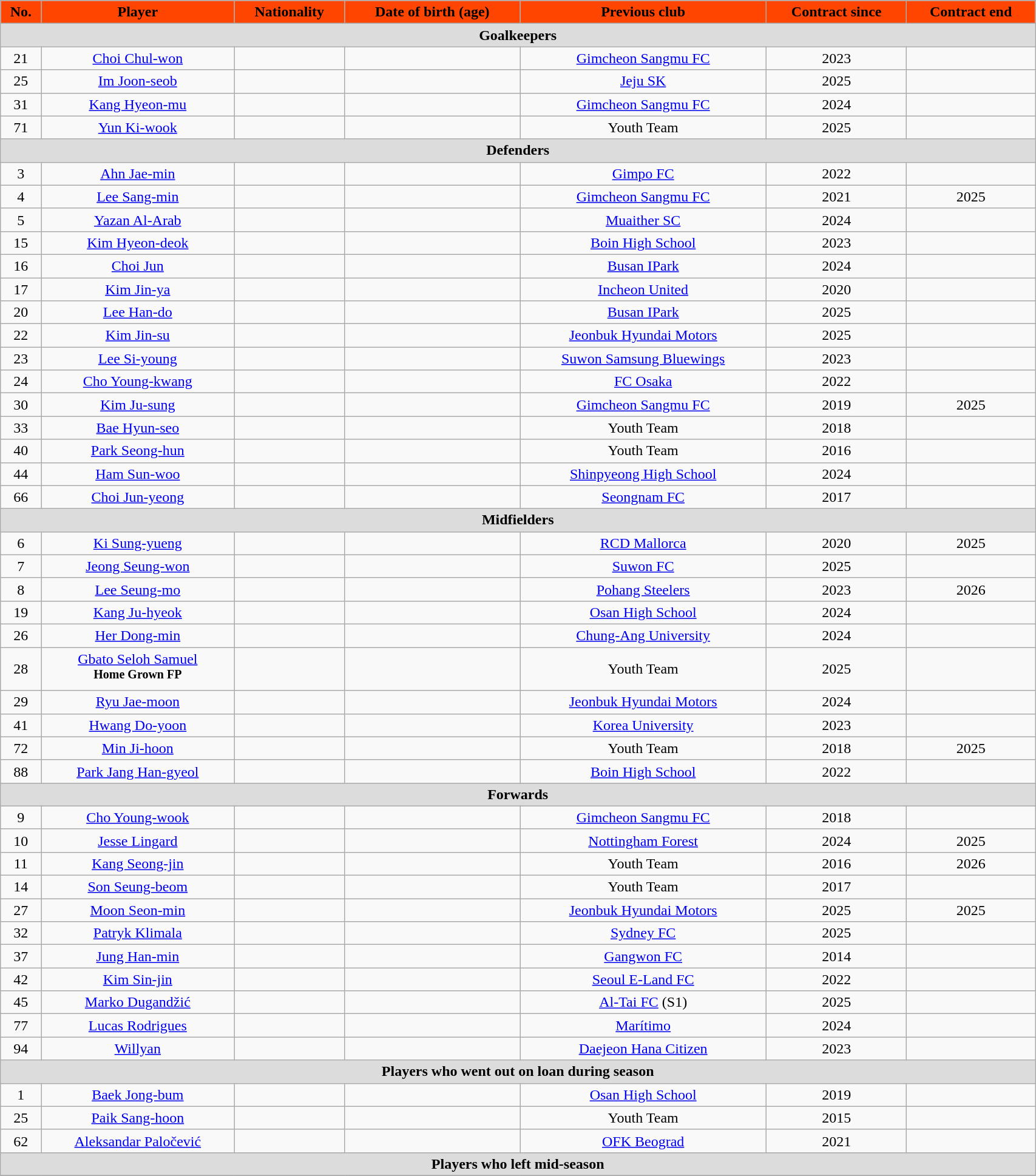<table class="wikitable" style="text-align:center;width:90%">
<tr>
<th style="background:#FF4500; color:black; text-align:center;">No.</th>
<th style="background:#FF4500; color:black; text-align:center;">Player</th>
<th style="background:#FF4500; color:black; text-align:center;">Nationality</th>
<th style="background:#FF4500; color:black; text-align:center;">Date of birth (age)</th>
<th style="background:#FF4500; color:black; text-align:center;">Previous club</th>
<th style="background:#FF4500; color:black; text-align:center;">Contract since</th>
<th style="background:#FF4500; color:black; text-align:center;">Contract end</th>
</tr>
<tr>
<th colspan="7" style="background:#dcdcdc; text-align:center;">Goalkeepers</th>
</tr>
<tr>
<td>21</td>
<td><a href='#'>Choi Chul-won</a></td>
<td></td>
<td></td>
<td> <a href='#'>Gimcheon Sangmu FC</a></td>
<td>2023</td>
<td></td>
</tr>
<tr>
<td>25</td>
<td><a href='#'>Im Joon-seob</a></td>
<td></td>
<td></td>
<td> <a href='#'>Jeju SK</a></td>
<td>2025</td>
<td></td>
</tr>
<tr>
<td>31</td>
<td><a href='#'>Kang Hyeon-mu</a></td>
<td></td>
<td></td>
<td> <a href='#'>Gimcheon Sangmu FC</a></td>
<td>2024</td>
<td></td>
</tr>
<tr>
<td>71</td>
<td><a href='#'>Yun Ki-wook</a></td>
<td></td>
<td></td>
<td>Youth Team</td>
<td>2025</td>
<td></td>
</tr>
<tr>
<th colspan="7" style="background:#dcdcdc; text-align:center;">Defenders</th>
</tr>
<tr>
<td>3</td>
<td><a href='#'>Ahn Jae-min</a></td>
<td></td>
<td></td>
<td> <a href='#'>Gimpo FC</a></td>
<td>2022</td>
<td></td>
</tr>
<tr>
<td>4</td>
<td><a href='#'>Lee Sang-min</a></td>
<td></td>
<td></td>
<td> <a href='#'>Gimcheon Sangmu FC</a></td>
<td>2021</td>
<td>2025</td>
</tr>
<tr>
<td>5</td>
<td><a href='#'>Yazan Al-Arab</a></td>
<td></td>
<td></td>
<td> <a href='#'>Muaither SC</a></td>
<td>2024</td>
<td></td>
</tr>
<tr>
<td>15</td>
<td><a href='#'>Kim Hyeon-deok</a></td>
<td></td>
<td></td>
<td> <a href='#'>Boin High School</a></td>
<td>2023</td>
<td></td>
</tr>
<tr>
<td>16</td>
<td><a href='#'>Choi Jun</a></td>
<td></td>
<td></td>
<td> <a href='#'>Busan IPark</a></td>
<td>2024</td>
<td></td>
</tr>
<tr>
<td>17</td>
<td><a href='#'>Kim Jin-ya</a></td>
<td></td>
<td></td>
<td> <a href='#'>Incheon United</a></td>
<td>2020</td>
<td></td>
</tr>
<tr>
<td>20</td>
<td><a href='#'>Lee Han-do</a></td>
<td></td>
<td></td>
<td> <a href='#'>Busan IPark</a></td>
<td>2025</td>
<td></td>
</tr>
<tr>
<td>22</td>
<td><a href='#'>Kim Jin-su</a></td>
<td></td>
<td></td>
<td> <a href='#'>Jeonbuk Hyundai Motors</a></td>
<td>2025</td>
<td></td>
</tr>
<tr>
<td>23</td>
<td><a href='#'>Lee Si-young</a></td>
<td></td>
<td></td>
<td> <a href='#'>Suwon Samsung Bluewings</a></td>
<td>2023</td>
<td></td>
</tr>
<tr>
<td>24</td>
<td><a href='#'>Cho Young-kwang</a></td>
<td></td>
<td></td>
<td> <a href='#'>FC Osaka</a></td>
<td>2022</td>
<td></td>
</tr>
<tr>
<td>30</td>
<td><a href='#'>Kim Ju-sung</a></td>
<td></td>
<td></td>
<td> <a href='#'>Gimcheon Sangmu FC</a></td>
<td>2019</td>
<td>2025</td>
</tr>
<tr>
<td>33</td>
<td><a href='#'>Bae Hyun-seo</a></td>
<td></td>
<td></td>
<td>Youth Team</td>
<td>2018</td>
<td></td>
</tr>
<tr>
<td>40</td>
<td><a href='#'>Park Seong-hun</a></td>
<td></td>
<td></td>
<td>Youth Team</td>
<td>2016</td>
<td></td>
</tr>
<tr>
<td>44</td>
<td><a href='#'>Ham Sun-woo</a></td>
<td></td>
<td></td>
<td> <a href='#'>Shinpyeong High School</a></td>
<td>2024</td>
<td></td>
</tr>
<tr>
<td>66</td>
<td><a href='#'>Choi Jun-yeong</a></td>
<td></td>
<td></td>
<td> <a href='#'>Seongnam FC</a></td>
<td>2017</td>
<td></td>
</tr>
<tr>
<th colspan="7" style="background:#dcdcdc; text-align:center;">Midfielders</th>
</tr>
<tr>
<td>6</td>
<td><a href='#'>Ki Sung-yueng</a></td>
<td></td>
<td></td>
<td> <a href='#'>RCD Mallorca</a></td>
<td>2020</td>
<td>2025</td>
</tr>
<tr>
<td>7</td>
<td><a href='#'>Jeong Seung-won</a></td>
<td></td>
<td></td>
<td> <a href='#'>Suwon FC</a></td>
<td>2025</td>
<td></td>
</tr>
<tr>
<td>8</td>
<td><a href='#'>Lee Seung-mo</a></td>
<td></td>
<td></td>
<td> <a href='#'>Pohang Steelers</a></td>
<td>2023</td>
<td>2026</td>
</tr>
<tr>
<td>19</td>
<td><a href='#'>Kang Ju-hyeok</a></td>
<td></td>
<td></td>
<td> <a href='#'>Osan High School</a></td>
<td>2024</td>
<td></td>
</tr>
<tr>
<td>26</td>
<td><a href='#'>Her Dong-min</a></td>
<td></td>
<td></td>
<td> <a href='#'>Chung-Ang University</a></td>
<td>2024</td>
<td></td>
</tr>
<tr>
<td>28</td>
<td><a href='#'>Gbato Seloh Samuel</a> <br> <sup><strong>Home Grown FP </strong></sup></td>
<td></td>
<td></td>
<td> Youth Team</td>
<td>2025</td>
<td></td>
</tr>
<tr>
<td>29</td>
<td><a href='#'>Ryu Jae-moon</a></td>
<td></td>
<td></td>
<td> <a href='#'>Jeonbuk Hyundai Motors</a></td>
<td>2024</td>
<td></td>
</tr>
<tr>
<td>41</td>
<td><a href='#'>Hwang Do-yoon</a></td>
<td></td>
<td></td>
<td> <a href='#'>Korea University</a></td>
<td>2023</td>
<td></td>
</tr>
<tr>
<td>72</td>
<td><a href='#'>Min Ji-hoon</a></td>
<td></td>
<td></td>
<td>Youth Team</td>
<td>2018</td>
<td>2025</td>
</tr>
<tr>
<td>88</td>
<td><a href='#'>Park Jang Han-gyeol</a></td>
<td></td>
<td></td>
<td> <a href='#'>Boin High School</a></td>
<td>2022</td>
<td></td>
</tr>
<tr>
<th colspan="7" style="background:#dcdcdc; text-align:center;">Forwards</th>
</tr>
<tr>
<td>9</td>
<td><a href='#'>Cho Young-wook</a></td>
<td></td>
<td></td>
<td> <a href='#'>Gimcheon Sangmu FC</a></td>
<td>2018</td>
<td></td>
</tr>
<tr>
<td>10</td>
<td><a href='#'>Jesse Lingard</a></td>
<td></td>
<td></td>
<td> <a href='#'>Nottingham Forest</a></td>
<td>2024</td>
<td>2025</td>
</tr>
<tr>
<td>11</td>
<td><a href='#'>Kang Seong-jin</a></td>
<td></td>
<td></td>
<td>Youth Team</td>
<td>2016</td>
<td>2026</td>
</tr>
<tr>
<td>14</td>
<td><a href='#'>Son Seung-beom</a></td>
<td></td>
<td></td>
<td>Youth Team</td>
<td>2017</td>
<td></td>
</tr>
<tr>
<td>27</td>
<td><a href='#'>Moon Seon-min</a></td>
<td></td>
<td></td>
<td> <a href='#'>Jeonbuk Hyundai Motors</a></td>
<td>2025</td>
<td>2025</td>
</tr>
<tr>
<td>32</td>
<td><a href='#'>Patryk Klimala</a></td>
<td></td>
<td></td>
<td> <a href='#'>Sydney FC</a></td>
<td>2025</td>
<td></td>
</tr>
<tr>
<td>37</td>
<td><a href='#'>Jung Han-min</a></td>
<td></td>
<td></td>
<td> <a href='#'>Gangwon FC</a></td>
<td>2014</td>
<td></td>
</tr>
<tr>
<td>42</td>
<td><a href='#'>Kim Sin-jin</a></td>
<td></td>
<td></td>
<td> <a href='#'>Seoul E-Land FC</a></td>
<td>2022</td>
<td></td>
</tr>
<tr>
<td>45</td>
<td><a href='#'>Marko Dugandžić</a></td>
<td></td>
<td></td>
<td> <a href='#'>Al-Tai FC</a> (S1)</td>
<td>2025</td>
<td></td>
</tr>
<tr>
<td>77</td>
<td><a href='#'>Lucas Rodrigues</a></td>
<td></td>
<td></td>
<td> <a href='#'>Marítimo</a></td>
<td>2024</td>
<td></td>
</tr>
<tr>
<td>94</td>
<td><a href='#'>Willyan</a></td>
<td></td>
<td></td>
<td> <a href='#'>Daejeon Hana Citizen</a></td>
<td>2023</td>
<td></td>
</tr>
<tr>
<th colspan="7" style="background:#dcdcdc; text-align:center;">Players who went out on loan during season</th>
</tr>
<tr>
<td>1</td>
<td><a href='#'>Baek Jong-bum</a></td>
<td></td>
<td></td>
<td> <a href='#'>Osan High School</a></td>
<td>2019</td>
<td></td>
</tr>
<tr>
<td>25</td>
<td><a href='#'>Paik Sang-hoon</a></td>
<td></td>
<td></td>
<td>Youth Team</td>
<td>2015</td>
<td></td>
</tr>
<tr>
<td>62</td>
<td><a href='#'>Aleksandar Paločević</a></td>
<td></td>
<td></td>
<td> <a href='#'>OFK Beograd</a></td>
<td>2021</td>
<td></td>
</tr>
<tr>
<th colspan="7" style="background:#dcdcdc; text-align:center;">Players who left mid-season</th>
</tr>
<tr>
</tr>
</table>
